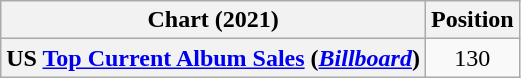<table class="wikitable sortable plainrowheaders" style="text-align:center">
<tr>
<th scope="col">Chart (2021)</th>
<th scope="col">Position</th>
</tr>
<tr>
<th scope="row">US <a href='#'>Top Current Album Sales</a> (<em><a href='#'>Billboard</a></em>)</th>
<td>130</td>
</tr>
</table>
